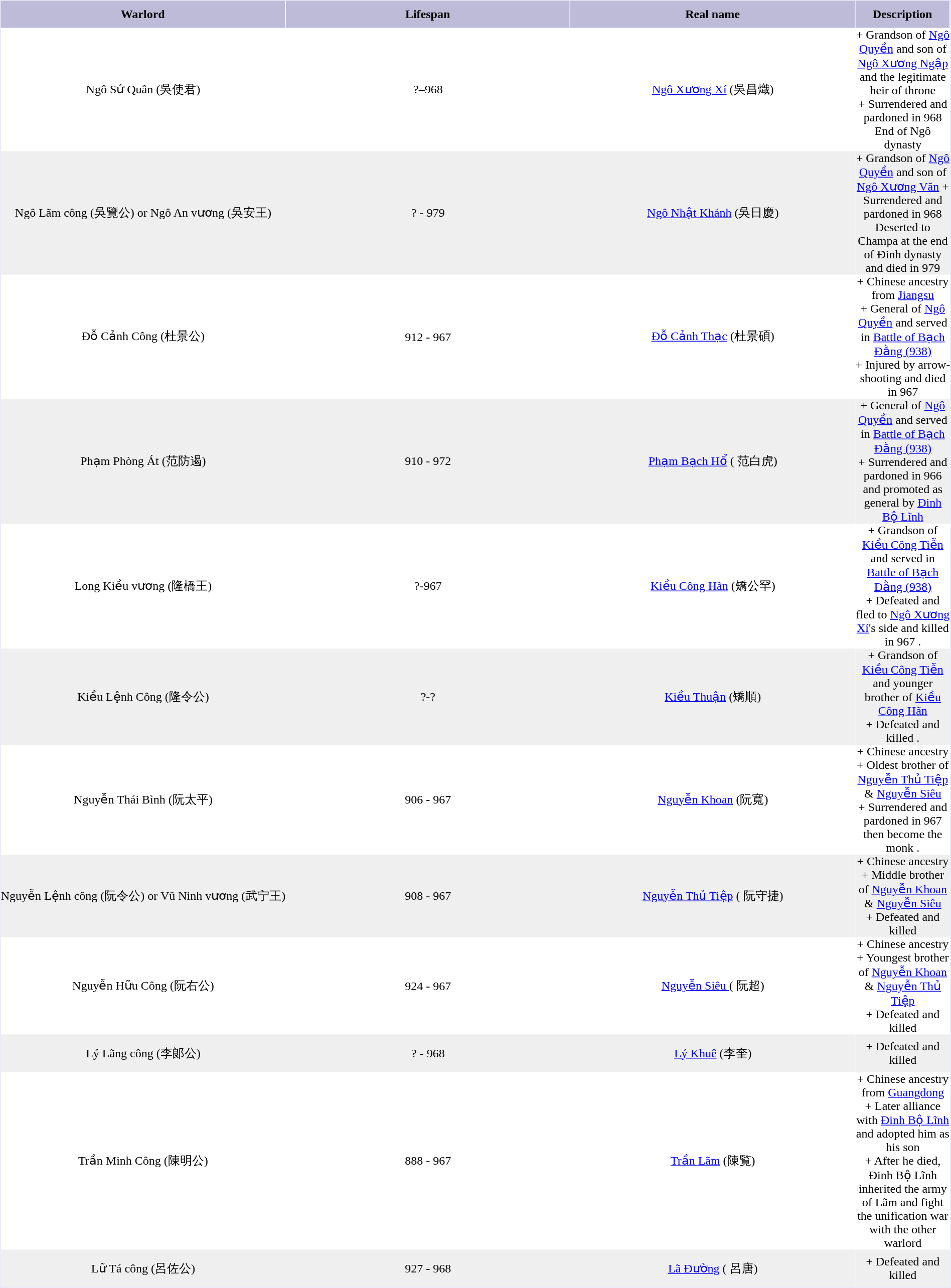<table width=100% cellpadding=0 cellspacing=0 style="text-align: center; border: 1px solid #E6E6FA;">
<tr bgcolor="#BDBBD7" style="height:36px;">
<th width="30%" style="border-right: 1px solid #FFFFFF;">Warlord</th>
<th width="30%" style="border-right: 1px solid #FFFFFF;">Lifespan</th>
<th width="30%" style="border-right: 1px solid #FFFFFF;">Real name</th>
<th width="30%" style="border-right: 1px solid #FFFFFF;">Description</th>
</tr>
<tr style="height:50px;">
<td>Ngô Sứ Quân (吳使君)</td>
<td>?–968</td>
<td><a href='#'>Ngô Xương Xí</a> (吳昌熾)</td>
<td>+ Grandson of <a href='#'>Ngô Quyền</a> and son of <a href='#'>Ngô Xương Ngập</a> and the legitimate heir of throne <br> + Surrendered and pardoned in 968 <br> End of Ngô dynasty</td>
</tr>
<tr style="height:50px;"bgcolor="#EFEFEF">
<td>Ngô Lãm công (吳覽公) or Ngô An vương (吳安王)</td>
<td>? - 979</td>
<td><a href='#'>Ngô Nhật Khánh</a> (吳日慶)</td>
<td>+ Grandson of <a href='#'>Ngô Quyền</a> and son of <a href='#'>Ngô Xương Văn</a>  + Surrendered and pardoned in 968 <br> Deserted to Champa at the end of Đinh dynasty and died in 979</td>
</tr>
<tr style="height:50px;">
<td>Đỗ Cảnh Công (杜景公)</td>
<td>912 - 967</td>
<td><a href='#'>Đỗ Cảnh Thạc</a> (杜景碩)</td>
<td>+ Chinese ancestry from <a href='#'>Jiangsu</a> <br> + General of <a href='#'>Ngô Quyền</a> and served in <a href='#'>Battle of Bạch Đằng (938)</a> <br> + Injured by arrow-shooting and died in 967</td>
</tr>
<tr style="height:50px;"bgcolor="#EFEFEF">
<td>Phạm Phòng Át (范防遏)</td>
<td>910 - 972</td>
<td><a href='#'>Phạm Bạch Hổ</a> ( 范白虎)</td>
<td>+ General of <a href='#'>Ngô Quyền</a> and served in <a href='#'>Battle of Bạch Đằng (938)</a> <br> +  Surrendered and pardoned in 966 and promoted as general by <a href='#'>Đinh Bộ Lĩnh</a></td>
</tr>
<tr style="height:50px;">
<td>Long Kiều vương (隆橋王)</td>
<td>?-967</td>
<td><a href='#'>Kiều Công Hãn</a> (矯公罕)</td>
<td>+ Grandson of <a href='#'>Kiều Công Tiễn</a> and served in <a href='#'>Battle of Bạch Đằng (938)</a> <br> +  Defeated and fled to <a href='#'>Ngô Xương Xí</a>'s side and killed in 967 .</td>
</tr>
<tr style="height:50px;"bgcolor="#EFEFEF">
<td>Kiều Lệnh Công (隆令公)</td>
<td>?-?</td>
<td><a href='#'>Kiều Thuận</a> (矯順)</td>
<td>+ Grandson of <a href='#'>Kiều Công Tiễn</a> and younger brother of <a href='#'>Kiều Công Hãn</a> <br> + Defeated and killed .</td>
</tr>
<tr style="height:50px;">
<td>Nguyễn Thái Bình (阮太平)</td>
<td>906 - 967</td>
<td><a href='#'>Nguyễn Khoan</a> (阮寬)</td>
<td>+ Chinese ancestry <br> + Oldest brother of <a href='#'>Nguyễn Thủ Tiệp</a> & <a href='#'>Nguyễn Siêu</a>  <br> + Surrendered and pardoned in 967 then become the monk .</td>
</tr>
<tr style="height:50px;"bgcolor="#EFEFEF">
<td>Nguyễn Lệnh công (阮令公) or Vũ Ninh vương (武宁王)</td>
<td>908 - 967</td>
<td><a href='#'>Nguyễn Thủ Tiệp</a> ( 阮守捷)</td>
<td>+ Chinese ancestry <br> + Middle brother of <a href='#'>Nguyễn Khoan</a> & <a href='#'>Nguyễn Siêu</a>  <br> + Defeated and killed</td>
</tr>
<tr style="height:50px;">
<td>Nguyễn Hữu Công (阮右公)</td>
<td>924 - 967</td>
<td><a href='#'>Nguyễn Siêu </a>( 阮超)</td>
<td>+ Chinese ancestry <br> + Youngest brother of <a href='#'>Nguyễn Khoan</a> & <a href='#'>Nguyễn Thủ Tiệp</a>  <br> + Defeated and killed</td>
</tr>
<tr style="height:50px;"bgcolor="#EFEFEF">
<td>Lý Lãng công (李郞公)</td>
<td>? - 968</td>
<td><a href='#'>Lý Khuê</a> (李奎)</td>
<td>+ Defeated and killed</td>
</tr>
<tr style="height:50px;">
<td>Trần Minh Công (陳明公)</td>
<td>888 - 967</td>
<td><a href='#'>Trần Lãm</a> (陳覧)</td>
<td>+ Chinese ancestry from <a href='#'>Guangdong</a> <br> + Later alliance with <a href='#'>Đinh Bộ Lĩnh</a> and adopted him as his son<br> + After he died, Đinh Bộ Lĩnh inherited the army of Lãm and fight the unification war with the other warlord</td>
</tr>
<tr style="height:50px;"bgcolor="#EFEFEF">
<td>Lữ Tá công (呂佐公)</td>
<td>927 - 968</td>
<td><a href='#'>Lã Đường</a> ( 呂唐)</td>
<td>+ Defeated and killed</td>
</tr>
<tr>
<td colspan=4 align=left></td>
</tr>
</table>
